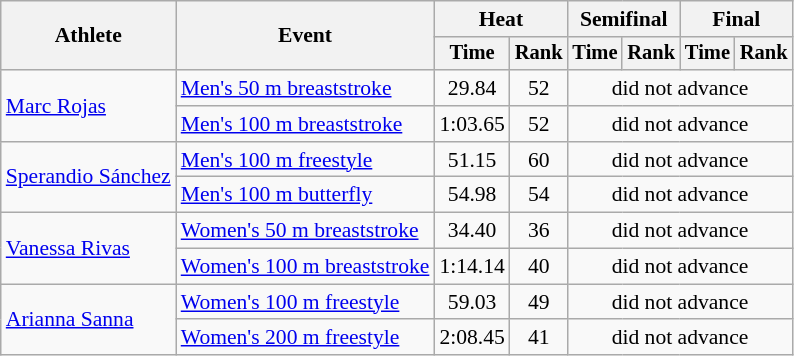<table class=wikitable style="font-size:90%">
<tr>
<th rowspan="2">Athlete</th>
<th rowspan="2">Event</th>
<th colspan="2">Heat</th>
<th colspan="2">Semifinal</th>
<th colspan="2">Final</th>
</tr>
<tr style="font-size:95%">
<th>Time</th>
<th>Rank</th>
<th>Time</th>
<th>Rank</th>
<th>Time</th>
<th>Rank</th>
</tr>
<tr align=center>
<td align=left rowspan=2><a href='#'>Marc Rojas</a></td>
<td align=left><a href='#'>Men's 50 m breaststroke</a></td>
<td>29.84</td>
<td>52</td>
<td colspan=4>did not advance</td>
</tr>
<tr align=center>
<td align=left><a href='#'>Men's 100 m breaststroke</a></td>
<td>1:03.65</td>
<td>52</td>
<td colspan=4>did not advance</td>
</tr>
<tr align=center>
<td align=left rowspan=2><a href='#'>Sperandio Sánchez</a></td>
<td align=left><a href='#'>Men's 100 m freestyle</a></td>
<td>51.15</td>
<td>60</td>
<td colspan=4>did not advance</td>
</tr>
<tr align=center>
<td align=left><a href='#'>Men's 100 m butterfly</a></td>
<td>54.98</td>
<td>54</td>
<td colspan=4>did not advance</td>
</tr>
<tr align=center>
<td align=left rowspan=2><a href='#'>Vanessa Rivas</a></td>
<td align=left><a href='#'>Women's 50 m breaststroke</a></td>
<td>34.40</td>
<td>36</td>
<td colspan=4>did not advance</td>
</tr>
<tr align=center>
<td align=left><a href='#'>Women's 100 m breaststroke</a></td>
<td>1:14.14</td>
<td>40</td>
<td colspan=4>did not advance</td>
</tr>
<tr align=center>
<td align=left rowspan=2><a href='#'>Arianna Sanna</a></td>
<td align=left><a href='#'>Women's 100 m freestyle</a></td>
<td>59.03</td>
<td>49</td>
<td colspan=4>did not advance</td>
</tr>
<tr align=center>
<td align=left><a href='#'>Women's 200 m freestyle</a></td>
<td>2:08.45</td>
<td>41</td>
<td colspan=4>did not advance</td>
</tr>
</table>
